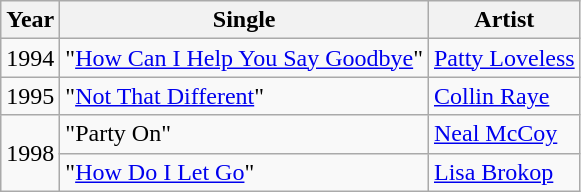<table class="wikitable">
<tr>
<th>Year</th>
<th>Single</th>
<th>Artist</th>
</tr>
<tr>
<td>1994</td>
<td>"<a href='#'>How Can I Help You Say Goodbye</a>"</td>
<td><a href='#'>Patty Loveless</a></td>
</tr>
<tr>
<td>1995</td>
<td>"<a href='#'>Not That Different</a>"</td>
<td><a href='#'>Collin Raye</a></td>
</tr>
<tr>
<td rowspan="2">1998</td>
<td>"Party On"</td>
<td><a href='#'>Neal McCoy</a></td>
</tr>
<tr>
<td>"<a href='#'>How Do I Let Go</a>"</td>
<td><a href='#'>Lisa Brokop</a></td>
</tr>
</table>
